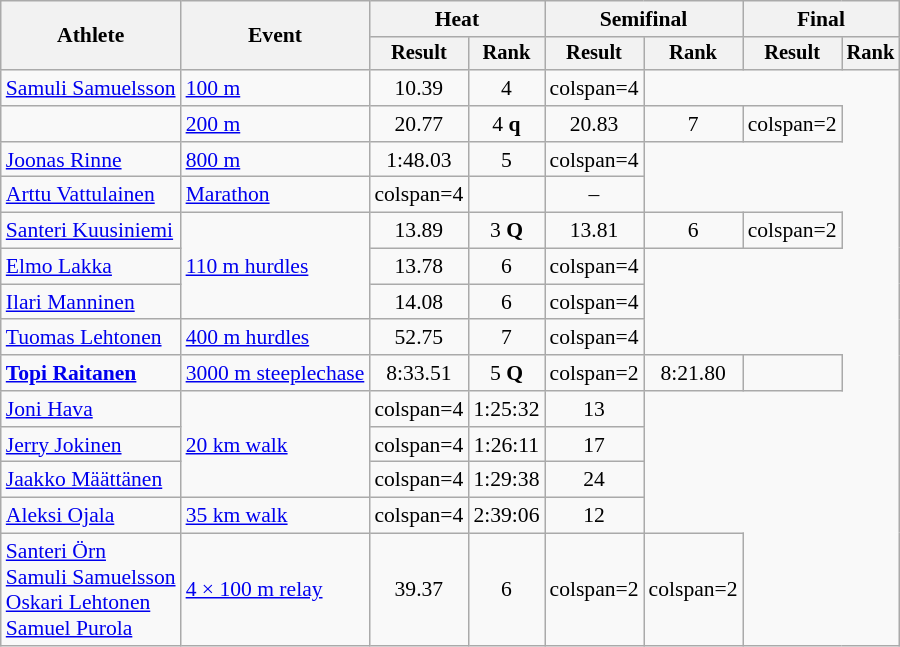<table class="wikitable" style="font-size:90%">
<tr>
<th rowspan="2">Athlete</th>
<th rowspan="2">Event</th>
<th colspan="2">Heat</th>
<th colspan="2">Semifinal</th>
<th colspan="2">Final</th>
</tr>
<tr style="font-size:95%">
<th>Result</th>
<th>Rank</th>
<th>Result</th>
<th>Rank</th>
<th>Result</th>
<th>Rank</th>
</tr>
<tr align=center>
<td align=left><a href='#'>Samuli Samuelsson</a></td>
<td align=left><a href='#'>100 m</a></td>
<td>10.39</td>
<td>4</td>
<td>colspan=4 </td>
</tr>
<tr align=center>
<td align=left></td>
<td align=left><a href='#'>200 m</a></td>
<td>20.77</td>
<td>4 <strong>q</strong></td>
<td>20.83</td>
<td>7</td>
<td>colspan=2 </td>
</tr>
<tr align=center>
<td align=left><a href='#'>Joonas Rinne</a></td>
<td align=left><a href='#'>800 m</a></td>
<td>1:48.03</td>
<td>5</td>
<td>colspan=4 </td>
</tr>
<tr align=center>
<td align=left><a href='#'>Arttu Vattulainen</a></td>
<td align=left><a href='#'>Marathon</a></td>
<td>colspan=4 </td>
<td></td>
<td>–</td>
</tr>
<tr align=center>
<td align=left><a href='#'>Santeri Kuusiniemi</a></td>
<td align=left rowspan=3><a href='#'>110 m hurdles</a></td>
<td>13.89</td>
<td>3 <strong>Q</strong></td>
<td>13.81</td>
<td>6</td>
<td>colspan=2 </td>
</tr>
<tr align=center>
<td align=left><a href='#'>Elmo Lakka</a></td>
<td>13.78</td>
<td>6</td>
<td>colspan=4 </td>
</tr>
<tr align=center>
<td align=left><a href='#'>Ilari Manninen</a></td>
<td>14.08</td>
<td>6</td>
<td>colspan=4 </td>
</tr>
<tr align=center>
<td align=left><a href='#'>Tuomas Lehtonen</a></td>
<td align=left><a href='#'>400 m hurdles</a></td>
<td>52.75</td>
<td>7</td>
<td>colspan=4 </td>
</tr>
<tr align=center>
<td align=left><strong><a href='#'>Topi Raitanen</a></strong></td>
<td align=left><a href='#'>3000 m steeplechase</a></td>
<td>8:33.51</td>
<td>5 <strong>Q</strong></td>
<td>colspan=2 </td>
<td>8:21.80</td>
<td></td>
</tr>
<tr align=center>
<td align=left><a href='#'>Joni Hava</a></td>
<td align=left rowspan=3><a href='#'>20 km walk</a></td>
<td>colspan=4 </td>
<td>1:25:32</td>
<td>13</td>
</tr>
<tr align=center>
<td align=left><a href='#'>Jerry Jokinen</a></td>
<td>colspan=4 </td>
<td>1:26:11 </td>
<td>17</td>
</tr>
<tr align=center>
<td align=left><a href='#'>Jaakko Määttänen</a></td>
<td>colspan=4 </td>
<td>1:29:38</td>
<td>24</td>
</tr>
<tr align=center>
<td align=left><a href='#'>Aleksi Ojala</a></td>
<td align=left><a href='#'>35 km walk</a></td>
<td>colspan=4 </td>
<td>2:39:06</td>
<td>12</td>
</tr>
<tr align=center>
<td align=left><a href='#'>Santeri Örn</a><br><a href='#'>Samuli Samuelsson</a><br><a href='#'>Oskari Lehtonen</a><br><a href='#'>Samuel Purola</a></td>
<td align=left><a href='#'>4 × 100 m relay</a></td>
<td>39.37</td>
<td>6</td>
<td>colspan=2 </td>
<td>colspan=2 </td>
</tr>
</table>
